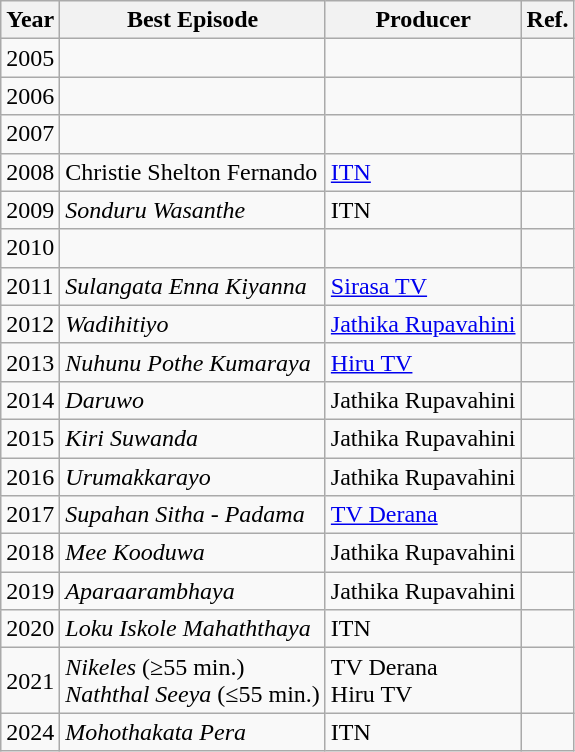<table class="wikitable">
<tr>
<th>Year</th>
<th>Best Episode</th>
<th>Producer</th>
<th>Ref.</th>
</tr>
<tr>
<td>2005</td>
<td></td>
<td></td>
<td></td>
</tr>
<tr>
<td>2006</td>
<td></td>
<td></td>
<td></td>
</tr>
<tr>
<td>2007</td>
<td></td>
<td></td>
<td></td>
</tr>
<tr>
<td>2008</td>
<td>Christie Shelton Fernando</td>
<td><a href='#'>ITN</a></td>
<td></td>
</tr>
<tr>
<td>2009</td>
<td><em>Sonduru Wasanthe</em></td>
<td>ITN</td>
<td></td>
</tr>
<tr>
<td>2010</td>
<td></td>
<td></td>
<td></td>
</tr>
<tr>
<td>2011</td>
<td><em>Sulangata Enna Kiyanna</em></td>
<td><a href='#'>Sirasa TV</a></td>
<td></td>
</tr>
<tr>
<td>2012</td>
<td><em>Wadihitiyo</em></td>
<td><a href='#'>Jathika Rupavahini</a></td>
<td></td>
</tr>
<tr>
<td>2013</td>
<td><em>Nuhunu Pothe Kumaraya</em></td>
<td><a href='#'>Hiru TV</a></td>
<td></td>
</tr>
<tr>
<td>2014</td>
<td><em>Daruwo</em></td>
<td>Jathika Rupavahini</td>
<td></td>
</tr>
<tr>
<td>2015</td>
<td><em>Kiri Suwanda</em></td>
<td>Jathika Rupavahini</td>
<td></td>
</tr>
<tr>
<td>2016</td>
<td><em>Urumakkarayo</em></td>
<td>Jathika Rupavahini</td>
<td></td>
</tr>
<tr>
<td>2017</td>
<td><em>Supahan Sitha - Padama</em></td>
<td><a href='#'>TV Derana</a></td>
<td></td>
</tr>
<tr>
<td>2018</td>
<td><em>Mee Kooduwa</em></td>
<td>Jathika Rupavahini</td>
<td></td>
</tr>
<tr>
<td>2019</td>
<td><em>Aparaarambhaya</em></td>
<td>Jathika Rupavahini</td>
<td></td>
</tr>
<tr>
<td>2020</td>
<td><em>Loku Iskole Mahaththaya</em></td>
<td>ITN</td>
<td></td>
</tr>
<tr>
<td>2021</td>
<td><em>Nikeles</em> (≥55 min.) <br><em>Naththal Seeya</em> (≤55 min.)</td>
<td>TV Derana<br>Hiru TV</td>
<td></td>
</tr>
<tr>
<td>2024</td>
<td><em>Mohothakata Pera</em></td>
<td>ITN</td>
<td></td>
</tr>
</table>
